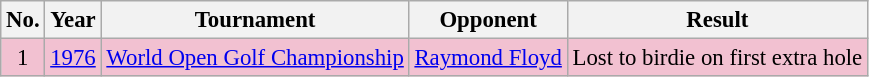<table class="wikitable" style="font-size:95%;">
<tr>
<th>No.</th>
<th>Year</th>
<th>Tournament</th>
<th>Opponent</th>
<th>Result</th>
</tr>
<tr style="background:#F2C1D1;">
<td align=center>1</td>
<td><a href='#'>1976</a></td>
<td><a href='#'>World Open Golf Championship</a></td>
<td> <a href='#'>Raymond Floyd</a></td>
<td>Lost to birdie on first extra hole</td>
</tr>
</table>
